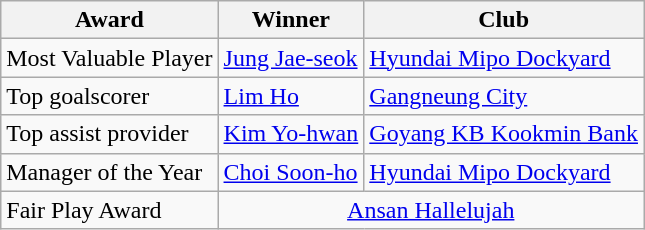<table class="wikitable">
<tr>
<th>Award</th>
<th>Winner</th>
<th>Club</th>
</tr>
<tr>
<td>Most Valuable Player</td>
<td> <a href='#'>Jung Jae-seok</a></td>
<td><a href='#'>Hyundai Mipo Dockyard</a></td>
</tr>
<tr>
<td>Top goalscorer</td>
<td> <a href='#'>Lim Ho</a></td>
<td><a href='#'>Gangneung City</a></td>
</tr>
<tr>
<td>Top assist provider</td>
<td> <a href='#'>Kim Yo-hwan</a></td>
<td><a href='#'>Goyang KB Kookmin Bank</a></td>
</tr>
<tr>
<td>Manager of the Year</td>
<td> <a href='#'>Choi Soon-ho</a></td>
<td><a href='#'>Hyundai Mipo Dockyard</a></td>
</tr>
<tr>
<td>Fair Play Award</td>
<td colspan="2" align="center"><a href='#'>Ansan Hallelujah</a></td>
</tr>
</table>
